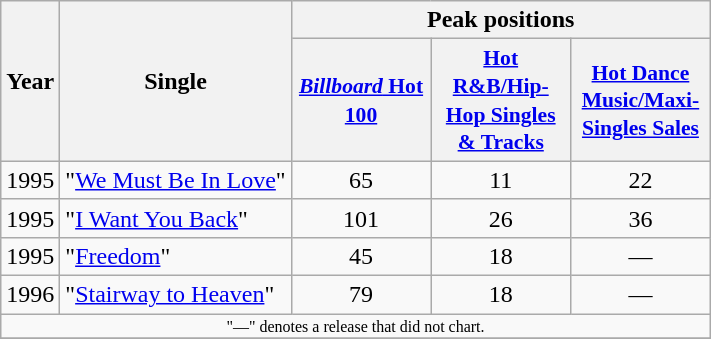<table class="wikitable">
<tr>
<th rowspan="2">Year</th>
<th rowspan="2">Single</th>
<th colspan="5">Peak positions</th>
</tr>
<tr>
<th style="width:6em;font-size:90%;line-height:1.3"><a href='#'><em>Billboard</em> Hot 100</a></th>
<th style="width:6em;font-size:90%;line-height:1.3"><a href='#'>Hot R&B/Hip-Hop Singles & Tracks</a></th>
<th style="width:6em;font-size:90%;line-height:1.3"><a href='#'>Hot Dance Music/Maxi-Singles Sales</a></th>
</tr>
<tr>
<td>1995</td>
<td>"<a href='#'>We Must Be In Love</a>"</td>
<td align="center">65</td>
<td align="center">11</td>
<td align="center">22</td>
</tr>
<tr>
<td>1995</td>
<td>"<a href='#'>I Want You Back</a>" </td>
<td align="center">101</td>
<td align="center">26</td>
<td align="center">36</td>
</tr>
<tr>
<td>1995</td>
<td>"<a href='#'>Freedom</a>"</td>
<td align="center">45</td>
<td align="center">18</td>
<td align="center">—</td>
</tr>
<tr>
<td>1996</td>
<td>"<a href='#'>Stairway to Heaven</a>"</td>
<td align="center">79</td>
<td align="center">18</td>
<td align="center">—</td>
</tr>
<tr>
<td align="center" colspan="7" style="font-size: 8pt">"—" denotes a release that did not chart.</td>
</tr>
<tr>
</tr>
</table>
